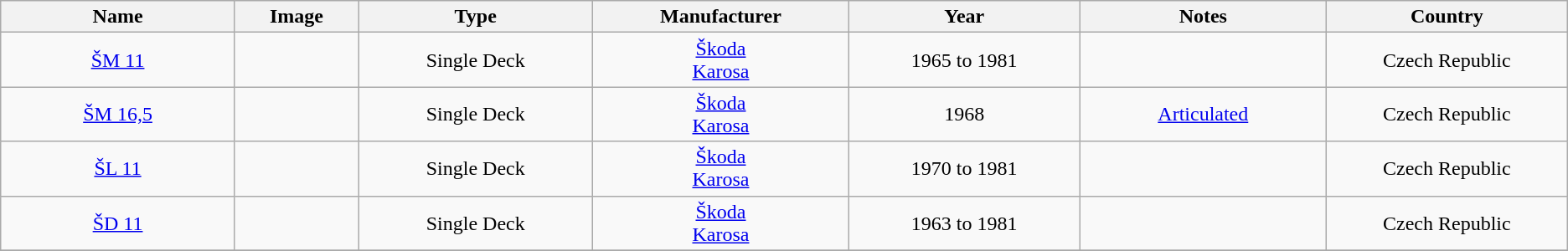<table class="wikitable sortable sticky-header mw-datatable" style=text-align:center;>
<tr>
<th style="width:15em;">Name</th>
<th style="width:7em;">Image</th>
<th style="width:15em;">Type</th>
<th style="width:15em;">Manufacturer</th>
<th style="width:15em;">Year</th>
<th class="unsortable", style="width:15em;">Notes</th>
<th style="width:15em;">Country</th>
</tr>
<tr>
<td><a href='#'>ŠM 11</a></td>
<td></td>
<td>Single Deck</td>
<td><a href='#'>Škoda</a><br><a href='#'>Karosa</a></td>
<td>1965 to 1981</td>
<td></td>
<td>Czech Republic</td>
</tr>
<tr>
<td><a href='#'>ŠM 16,5</a></td>
<td></td>
<td>Single Deck</td>
<td><a href='#'>Škoda</a><br><a href='#'>Karosa</a></td>
<td>1968</td>
<td><a href='#'>Articulated</a></td>
<td>Czech Republic</td>
</tr>
<tr>
<td><a href='#'>ŠL 11</a></td>
<td></td>
<td>Single Deck</td>
<td><a href='#'>Škoda</a><br><a href='#'>Karosa</a></td>
<td>1970 to 1981</td>
<td></td>
<td>Czech Republic</td>
</tr>
<tr>
<td><a href='#'>ŠD 11</a></td>
<td></td>
<td>Single Deck</td>
<td><a href='#'>Škoda</a><br><a href='#'>Karosa</a></td>
<td>1963 to 1981</td>
<td></td>
<td>Czech Republic</td>
</tr>
<tr>
</tr>
</table>
